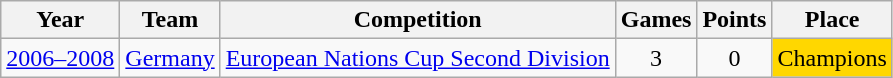<table class="wikitable">
<tr>
<th>Year</th>
<th>Team</th>
<th>Competition</th>
<th>Games</th>
<th>Points</th>
<th>Place</th>
</tr>
<tr align="center">
<td><a href='#'>2006–2008</a></td>
<td><a href='#'>Germany</a></td>
<td><a href='#'>European Nations Cup Second Division</a></td>
<td>3</td>
<td>0</td>
<td bgcolor="#FFD700">Champions</td>
</tr>
</table>
